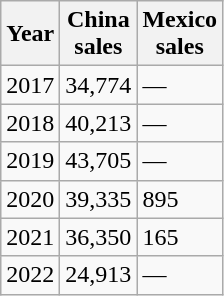<table class="wikitable">
<tr>
<th>Year</th>
<th>China<br>sales</th>
<th>Mexico<br>sales</th>
</tr>
<tr>
<td>2017</td>
<td>34,774</td>
<td>—</td>
</tr>
<tr>
<td>2018</td>
<td>40,213</td>
<td>—</td>
</tr>
<tr>
<td>2019</td>
<td>43,705</td>
<td>—</td>
</tr>
<tr>
<td>2020</td>
<td>39,335</td>
<td>895</td>
</tr>
<tr>
<td>2021</td>
<td>36,350</td>
<td>165</td>
</tr>
<tr>
<td>2022</td>
<td>24,913</td>
<td>—</td>
</tr>
</table>
